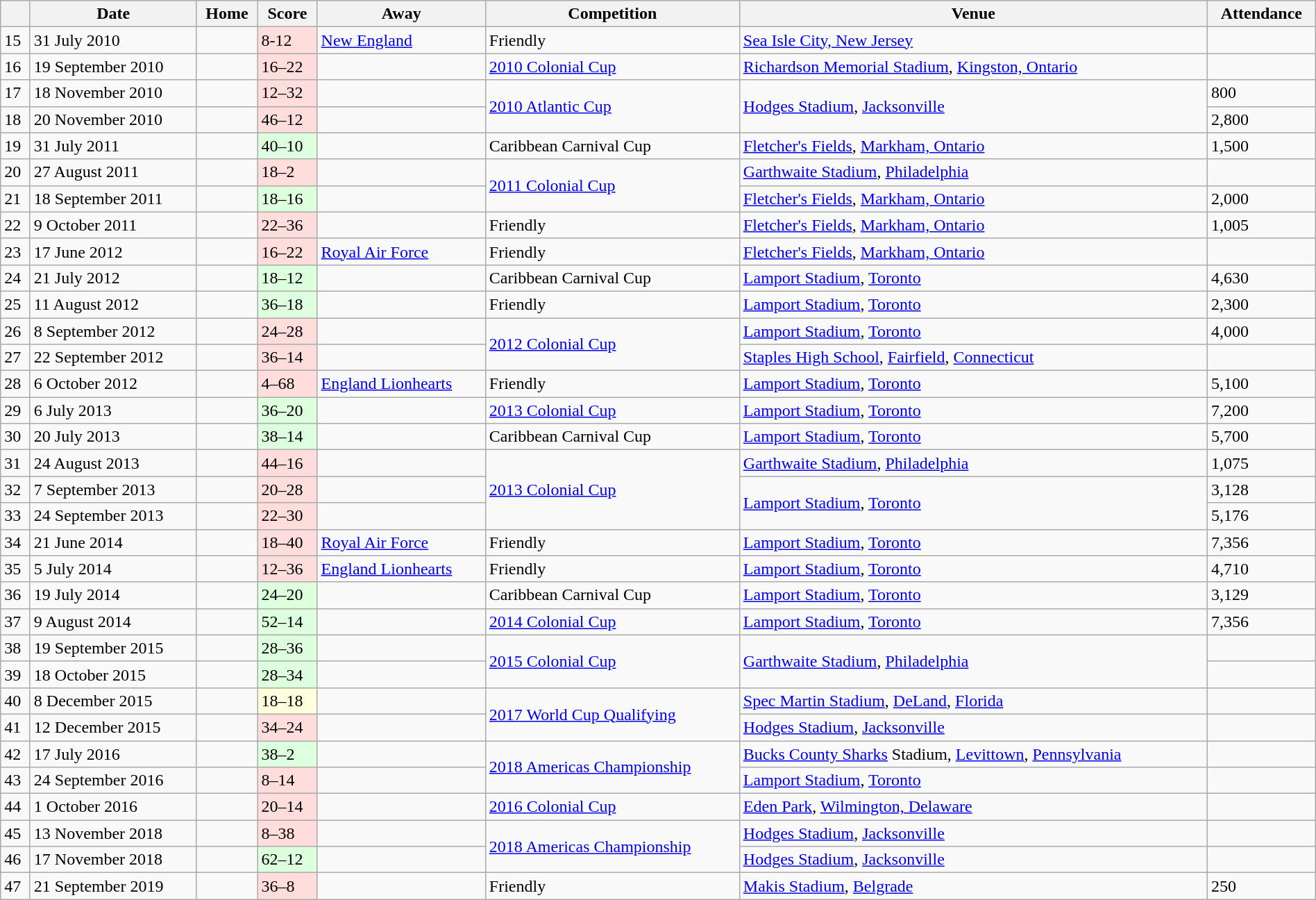<table class="wikitable" width=100%>
<tr bgcolor#bdb76b>
<th></th>
<th>Date</th>
<th>Home</th>
<th>Score</th>
<th>Away</th>
<th>Competition</th>
<th>Venue</th>
<th>Attendance</th>
</tr>
<tr>
<td>15</td>
<td>31 July 2010</td>
<td><strong></strong></td>
<td bgcolor=#FFDDDD>8-12</td>
<td> <a href='#'>New England</a></td>
<td>Friendly</td>
<td> <a href='#'>Sea Isle City, New Jersey</a></td>
<td></td>
</tr>
<tr>
<td>16</td>
<td>19 September 2010</td>
<td><strong></strong></td>
<td bgcolor=#FFDDDD>16–22</td>
<td></td>
<td><a href='#'>2010 Colonial Cup</a></td>
<td> <a href='#'>Richardson Memorial Stadium</a>, <a href='#'>Kingston, Ontario</a></td>
<td></td>
</tr>
<tr>
<td>17</td>
<td>18 November 2010</td>
<td><strong></strong></td>
<td bgcolor=#FFDDDD>12–32</td>
<td></td>
<td rowspan=2><a href='#'>2010 Atlantic Cup</a></td>
<td rowspan=2> <a href='#'>Hodges Stadium</a>, <a href='#'>Jacksonville</a></td>
<td>800</td>
</tr>
<tr>
<td>18</td>
<td>20 November 2010</td>
<td></td>
<td bgcolor=#FFDDDD>46–12</td>
<td><strong></strong></td>
<td>2,800</td>
</tr>
<tr>
<td>19</td>
<td>31 July 2011</td>
<td><strong></strong></td>
<td bgcolor=#DDFFDD>40–10</td>
<td></td>
<td>Caribbean Carnival Cup</td>
<td> <a href='#'>Fletcher's Fields</a>, <a href='#'>Markham, Ontario</a></td>
<td>1,500</td>
</tr>
<tr>
<td>20</td>
<td>27 August 2011</td>
<td></td>
<td bgcolor=#FFDDDD>18–2</td>
<td><strong></strong></td>
<td rowspan=2><a href='#'>2011 Colonial Cup</a></td>
<td> <a href='#'>Garthwaite Stadium</a>, <a href='#'>Philadelphia</a></td>
<td></td>
</tr>
<tr>
<td>21</td>
<td>18 September 2011</td>
<td><strong></strong></td>
<td bgcolor=#DDFFDD>18–16</td>
<td></td>
<td> <a href='#'>Fletcher's Fields</a>, <a href='#'>Markham, Ontario</a></td>
<td>2,000</td>
</tr>
<tr>
<td>22</td>
<td>9 October 2011</td>
<td><strong></strong></td>
<td bgcolor=#FFDDDD>22–36</td>
<td></td>
<td>Friendly</td>
<td> <a href='#'>Fletcher's Fields</a>, <a href='#'>Markham, Ontario</a></td>
<td>1,005</td>
</tr>
<tr>
<td>23</td>
<td>17 June 2012</td>
<td><strong></strong></td>
<td bgcolor=#FFDDDD>16–22</td>
<td> <a href='#'>Royal Air Force</a></td>
<td>Friendly</td>
<td> <a href='#'>Fletcher's Fields</a>, <a href='#'>Markham, Ontario</a></td>
<td></td>
</tr>
<tr>
<td>24</td>
<td>21 July 2012</td>
<td><strong></strong></td>
<td bgcolor=#DDFFDD>18–12</td>
<td></td>
<td>Caribbean Carnival Cup</td>
<td> <a href='#'>Lamport Stadium</a>, <a href='#'>Toronto</a></td>
<td>4,630</td>
</tr>
<tr>
<td>25</td>
<td>11 August 2012</td>
<td><strong></strong></td>
<td bgcolor=#DDFFDD>36–18</td>
<td></td>
<td>Friendly</td>
<td> <a href='#'>Lamport Stadium</a>, <a href='#'>Toronto</a></td>
<td>2,300</td>
</tr>
<tr>
<td>26</td>
<td>8 September 2012</td>
<td><strong></strong></td>
<td bgcolor=#FFDDDD>24–28</td>
<td></td>
<td rowspan=2><a href='#'>2012 Colonial Cup</a></td>
<td> <a href='#'>Lamport Stadium</a>, <a href='#'>Toronto</a></td>
<td>4,000</td>
</tr>
<tr>
<td>27</td>
<td>22 September 2012</td>
<td></td>
<td bgcolor=#FFDDDD>36–14</td>
<td><strong></strong></td>
<td> <a href='#'>Staples High School</a>, <a href='#'>Fairfield</a>, <a href='#'>Connecticut</a></td>
<td></td>
</tr>
<tr>
<td>28</td>
<td>6 October 2012</td>
<td><strong></strong></td>
<td bgcolor=#FFDDDD>4–68</td>
<td> <a href='#'>England Lionhearts</a></td>
<td>Friendly</td>
<td> <a href='#'>Lamport Stadium</a>, <a href='#'>Toronto</a></td>
<td>5,100</td>
</tr>
<tr>
<td>29</td>
<td>6 July 2013</td>
<td><strong></strong></td>
<td bgcolor=#DDFFDD>36–20</td>
<td></td>
<td><a href='#'>2013 Colonial Cup</a></td>
<td> <a href='#'>Lamport Stadium</a>, <a href='#'>Toronto</a></td>
<td>7,200</td>
</tr>
<tr>
<td>30</td>
<td>20 July 2013</td>
<td><strong></strong></td>
<td bgcolor=#DDFFDD>38–14</td>
<td></td>
<td>Caribbean Carnival Cup</td>
<td> <a href='#'>Lamport Stadium</a>, <a href='#'>Toronto</a></td>
<td>5,700</td>
</tr>
<tr>
<td>31</td>
<td>24 August 2013</td>
<td></td>
<td bgcolor=#FFDDDD>44–16</td>
<td><strong></strong></td>
<td rowspan=3><a href='#'>2013 Colonial Cup</a></td>
<td> <a href='#'>Garthwaite Stadium</a>, <a href='#'>Philadelphia</a></td>
<td>1,075</td>
</tr>
<tr>
<td>32</td>
<td>7 September 2013</td>
<td><strong></strong></td>
<td bgcolor=#FFDDDD>20–28</td>
<td></td>
<td rowspan=2> <a href='#'>Lamport Stadium</a>, <a href='#'>Toronto</a></td>
<td>3,128</td>
</tr>
<tr>
<td>33</td>
<td>24 September 2013</td>
<td><strong></strong></td>
<td bgcolor=#FFDDDD>22–30</td>
<td></td>
<td>5,176</td>
</tr>
<tr>
<td>34</td>
<td>21 June 2014</td>
<td><strong></strong></td>
<td bgcolor=#FFDDDD>18–40</td>
<td> <a href='#'>Royal Air Force</a></td>
<td>Friendly</td>
<td> <a href='#'>Lamport Stadium</a>, <a href='#'>Toronto</a></td>
<td>7,356</td>
</tr>
<tr>
<td>35</td>
<td>5 July 2014</td>
<td><strong></strong></td>
<td bgcolor=#FFDDDD>12–36</td>
<td> <a href='#'>England Lionhearts</a></td>
<td>Friendly</td>
<td> <a href='#'>Lamport Stadium</a>, <a href='#'>Toronto</a></td>
<td>4,710</td>
</tr>
<tr>
<td>36</td>
<td>19 July 2014</td>
<td><strong></strong></td>
<td bgcolor=#DDFFDD>24–20</td>
<td></td>
<td>Caribbean Carnival Cup</td>
<td> <a href='#'>Lamport Stadium</a>, <a href='#'>Toronto</a></td>
<td>3,129</td>
</tr>
<tr>
<td>37</td>
<td>9 August 2014</td>
<td><strong></strong></td>
<td bgcolor=#DDFFDD>52–14</td>
<td></td>
<td><a href='#'>2014 Colonial Cup</a></td>
<td> <a href='#'>Lamport Stadium</a>, <a href='#'>Toronto</a></td>
<td>7,356</td>
</tr>
<tr>
<td>38</td>
<td>19 September 2015</td>
<td></td>
<td bgcolor=#DDFFDD>28–36</td>
<td><strong></strong></td>
<td rowspan=2><a href='#'>2015 Colonial Cup</a></td>
<td rowspan=2> <a href='#'>Garthwaite Stadium</a>, <a href='#'>Philadelphia</a></td>
<td></td>
</tr>
<tr>
<td>39</td>
<td>18 October 2015</td>
<td></td>
<td bgcolor=#DDFFDD>28–34</td>
<td><strong></strong></td>
<td></td>
</tr>
<tr>
<td>40</td>
<td>8 December 2015</td>
<td><strong></strong></td>
<td bgcolor=#FFFFDD>18–18</td>
<td></td>
<td rowspan=2><a href='#'>2017 World Cup Qualifying</a></td>
<td> <a href='#'>Spec Martin Stadium</a>, <a href='#'>DeLand</a>, <a href='#'>Florida</a></td>
<td></td>
</tr>
<tr>
<td>41</td>
<td>12 December 2015</td>
<td></td>
<td bgcolor=#FFDDDD>34–24</td>
<td><strong></strong></td>
<td> <a href='#'>Hodges Stadium</a>, <a href='#'>Jacksonville</a></td>
<td></td>
</tr>
<tr>
<td>42</td>
<td>17 July 2016</td>
<td><strong></strong></td>
<td bgcolor=#DDFFDD>38–2</td>
<td></td>
<td rowspan=2><a href='#'>2018 Americas Championship</a></td>
<td> <a href='#'>Bucks County Sharks</a> Stadium, <a href='#'>Levittown</a>, <a href='#'>Pennsylvania</a></td>
<td></td>
</tr>
<tr>
<td>43</td>
<td>24 September 2016</td>
<td><strong></strong></td>
<td bgcolor=#FFDDDD>8–14</td>
<td></td>
<td> <a href='#'>Lamport Stadium</a>, <a href='#'>Toronto</a></td>
<td></td>
</tr>
<tr>
<td>44</td>
<td>1 October 2016</td>
<td></td>
<td bgcolor=#FFDDDD>20–14</td>
<td><strong></strong></td>
<td><a href='#'>2016 Colonial Cup</a></td>
<td> <a href='#'>Eden Park</a>, <a href='#'>Wilmington, Delaware</a></td>
<td></td>
</tr>
<tr>
<td>45</td>
<td>13 November 2018</td>
<td><strong></strong></td>
<td bgcolor=#FFDDDD>8–38</td>
<td></td>
<td rowspan=2><a href='#'>2018 Americas Championship</a></td>
<td> <a href='#'>Hodges Stadium</a>, <a href='#'>Jacksonville</a></td>
<td></td>
</tr>
<tr>
<td>46</td>
<td>17 November 2018</td>
<td><strong></strong></td>
<td bgcolor=#DDFFDD>62–12</td>
<td></td>
<td> <a href='#'>Hodges Stadium</a>, <a href='#'>Jacksonville</a></td>
<td></td>
</tr>
<tr>
<td>47</td>
<td>21 September 2019</td>
<td></td>
<td bgcolor=#FFDDDD>36–8</td>
<td><strong></strong></td>
<td>Friendly</td>
<td> <a href='#'>Makis Stadium</a>, <a href='#'>Belgrade</a></td>
<td>250</td>
</tr>
</table>
